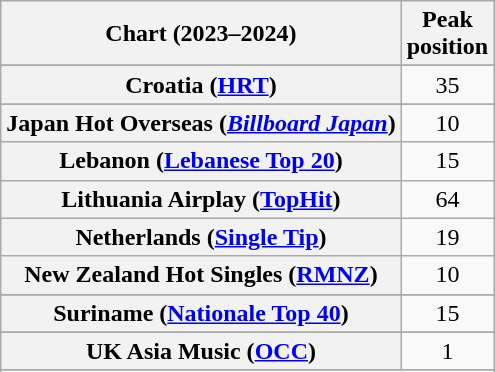<table class="wikitable sortable plainrowheaders" style="text-align:center">
<tr>
<th scope="col">Chart (2023–2024)</th>
<th scope="col">Peak<br>position</th>
</tr>
<tr>
</tr>
<tr>
<th scope="row">Croatia (<a href='#'>HRT</a>)</th>
<td>35</td>
</tr>
<tr>
</tr>
<tr>
</tr>
<tr>
</tr>
<tr>
<th scope="row">Japan Hot Overseas (<em><a href='#'>Billboard Japan</a></em>)</th>
<td>10</td>
</tr>
<tr>
<th scope="row">Lebanon (<a href='#'>Lebanese Top 20</a>)</th>
<td>15</td>
</tr>
<tr>
<th scope="row">Lithuania Airplay (<a href='#'>TopHit</a>)</th>
<td>64</td>
</tr>
<tr>
<th scope="row">Netherlands (<a href='#'>Single Tip</a>)</th>
<td>19</td>
</tr>
<tr>
<th scope="row">New Zealand Hot Singles (<a href='#'>RMNZ</a>)</th>
<td>10</td>
</tr>
<tr>
</tr>
<tr>
</tr>
<tr>
<th scope="row">Suriname (<a href='#'>Nationale Top 40</a>)</th>
<td>15</td>
</tr>
<tr>
</tr>
<tr>
</tr>
<tr>
<th scope="row">UK Asia Music (<a href='#'>OCC</a>)</th>
<td>1</td>
</tr>
<tr>
</tr>
<tr>
</tr>
</table>
